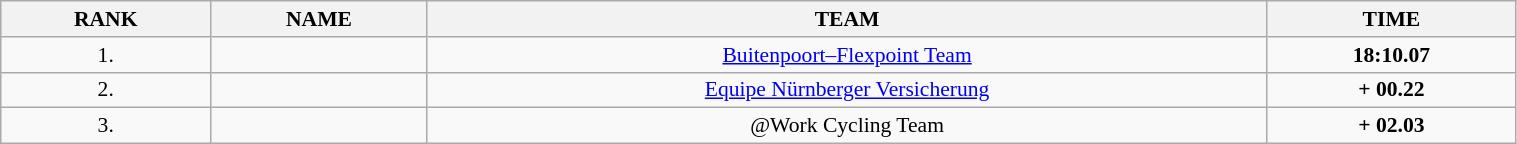<table class=wikitable style="font-size:90%" width="80%">
<tr>
<th>RANK</th>
<th>NAME</th>
<th>TEAM</th>
<th>TIME</th>
</tr>
<tr>
<td align="center">1.</td>
<td></td>
<td align="center"><a href='#'>Buitenpoort–Flexpoint Team</a></td>
<td align="center"><strong>18:10.07</strong></td>
</tr>
<tr>
<td align="center">2.</td>
<td></td>
<td align="center"><a href='#'>Equipe Nürnberger Versicherung</a></td>
<td align="center"><strong>+ 00.22</strong></td>
</tr>
<tr>
<td align="center">3.</td>
<td></td>
<td align="center">@Work Cycling Team</td>
<td align="center"><strong>+ 02.03</strong></td>
</tr>
</table>
